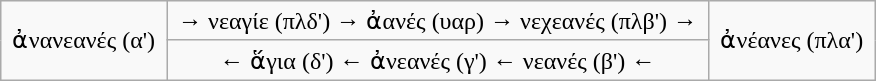<table class="wikitable">
<tr>
<td align="center" rowspan="2"> ἀνανεανές (α') </td>
<td align="center"> → νεαγίε (πλδ') → ἀανές (υαρ) → νεχεανές (πλβ') → </td>
<td align="center" rowspan="2"> ἀνέανες (πλα') </td>
</tr>
<tr>
<td align="center"> ← ἅγια (δ') ← ἀνεανές (γ') ← νεανές (β') ← </td>
</tr>
</table>
